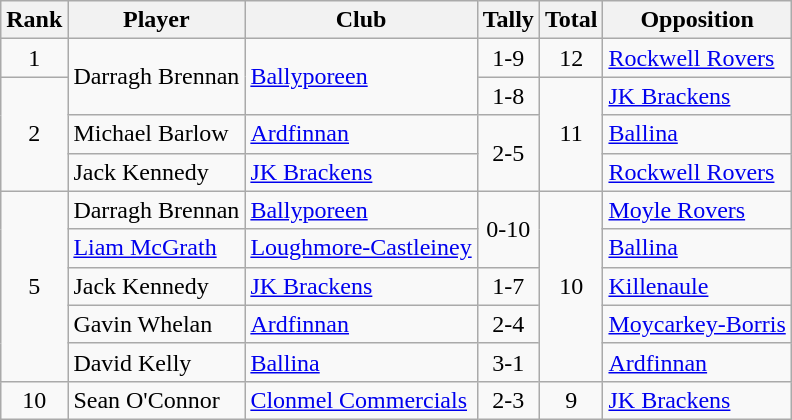<table class="wikitable">
<tr>
<th>Rank</th>
<th>Player</th>
<th>Club</th>
<th>Tally</th>
<th>Total</th>
<th>Opposition</th>
</tr>
<tr>
<td style="text-align:center;">1</td>
<td rowspan="2">Darragh Brennan</td>
<td rowspan="2"><a href='#'>Ballyporeen</a></td>
<td align=center>1-9</td>
<td align=center>12</td>
<td><a href='#'>Rockwell Rovers</a></td>
</tr>
<tr>
<td rowspan="3" style="text-align:center;">2</td>
<td align=center>1-8</td>
<td align=center rowspan="3">11</td>
<td><a href='#'>JK Brackens</a></td>
</tr>
<tr>
<td>Michael Barlow</td>
<td><a href='#'>Ardfinnan</a></td>
<td align=center rowspan="2">2-5</td>
<td><a href='#'>Ballina</a></td>
</tr>
<tr>
<td>Jack Kennedy</td>
<td><a href='#'>JK Brackens</a></td>
<td><a href='#'>Rockwell Rovers</a></td>
</tr>
<tr>
<td rowspan="5" style="text-align:center;">5</td>
<td>Darragh Brennan</td>
<td><a href='#'>Ballyporeen</a></td>
<td align=center rowspan="2">0-10</td>
<td align=center rowspan="5">10</td>
<td><a href='#'>Moyle Rovers</a></td>
</tr>
<tr>
<td><a href='#'>Liam McGrath</a></td>
<td><a href='#'>Loughmore-Castleiney</a></td>
<td><a href='#'>Ballina</a></td>
</tr>
<tr>
<td>Jack Kennedy</td>
<td><a href='#'>JK Brackens</a></td>
<td align=center>1-7</td>
<td><a href='#'>Killenaule</a></td>
</tr>
<tr>
<td>Gavin Whelan</td>
<td><a href='#'>Ardfinnan</a></td>
<td align=center>2-4</td>
<td><a href='#'>Moycarkey-Borris</a></td>
</tr>
<tr>
<td>David Kelly</td>
<td><a href='#'>Ballina</a></td>
<td align=center>3-1</td>
<td><a href='#'>Ardfinnan</a></td>
</tr>
<tr>
<td rowspan="1" style="text-align:center;">10</td>
<td>Sean O'Connor</td>
<td><a href='#'>Clonmel Commercials</a></td>
<td align=center>2-3</td>
<td align=center>9</td>
<td><a href='#'>JK Brackens</a></td>
</tr>
</table>
